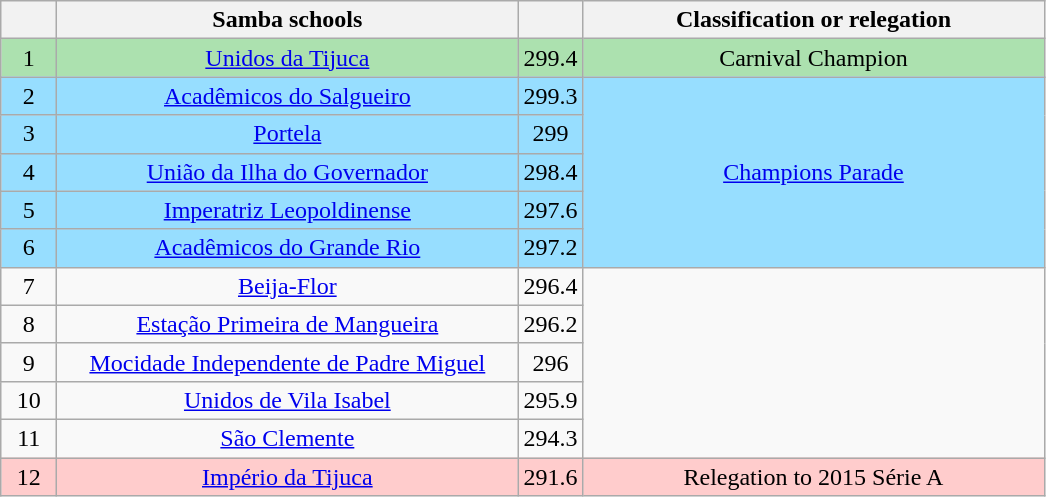<table class="wikitable">
<tr>
<th width="30"></th>
<th width="300">Samba schools</th>
<th width="20"></th>
<th width="300">Classification or relegation</th>
</tr>
<tr align="center">
<td bgcolor=ACE1AF>1</td>
<td bgcolor=ACE1AF><a href='#'>Unidos da Tijuca</a></td>
<td bgcolor="ACE1AF">299.4</td>
<td bgcolor=ACE1AF>Carnival Champion</td>
</tr>
<tr align="center">
<td bgcolor=97DEFF>2</td>
<td bgcolor=97DEFF><a href='#'>Acadêmicos do Salgueiro</a></td>
<td bgcolor="97DEFF">299.3</td>
<td rowspan="5" bgcolor=97DEFF><a href='#'><span>Champions Parade</span></a></td>
</tr>
<tr align="center">
<td bgcolor=97DEFF>3</td>
<td bgcolor=97DEFF><a href='#'>Portela</a></td>
<td bgcolor="97DEFF">299</td>
</tr>
<tr align="center">
<td bgcolor=97DEFF>4</td>
<td bgcolor=97DEFF><a href='#'>União da Ilha do Governador</a></td>
<td bgcolor="97DEFF">298.4</td>
</tr>
<tr align="center">
<td bgcolor=97DEFF>5</td>
<td bgcolor=97DEFF><a href='#'>Imperatriz Leopoldinense</a></td>
<td bgcolor="97DEFF">297.6</td>
</tr>
<tr align="center">
<td bgcolor=97DEFF>6</td>
<td bgcolor=97DEFF><a href='#'>Acadêmicos do Grande Rio</a></td>
<td bgcolor="97DEFF">297.2</td>
</tr>
<tr align="center">
<td>7</td>
<td><a href='#'>Beija-Flor</a></td>
<td>296.4</td>
<td rowspan="5"></td>
</tr>
<tr align="center">
<td>8</td>
<td><a href='#'>Estação Primeira de Mangueira</a></td>
<td>296.2</td>
</tr>
<tr align="center">
<td>9</td>
<td><a href='#'>Mocidade Independente de Padre Miguel</a></td>
<td>296</td>
</tr>
<tr align="center">
<td>10</td>
<td><a href='#'>Unidos de Vila Isabel</a></td>
<td>295.9</td>
</tr>
<tr align="center">
<td>11</td>
<td><a href='#'>São Clemente</a></td>
<td>294.3</td>
</tr>
<tr align="center">
<td bgcolor=FFCCCC>12</td>
<td bgcolor=FFCCCC><a href='#'>Império da Tijuca</a></td>
<td bgcolor="FFCCCC">291.6</td>
<td bgcolor=FFCCCC><span>Relegation to 2015 Série A</span></td>
</tr>
</table>
